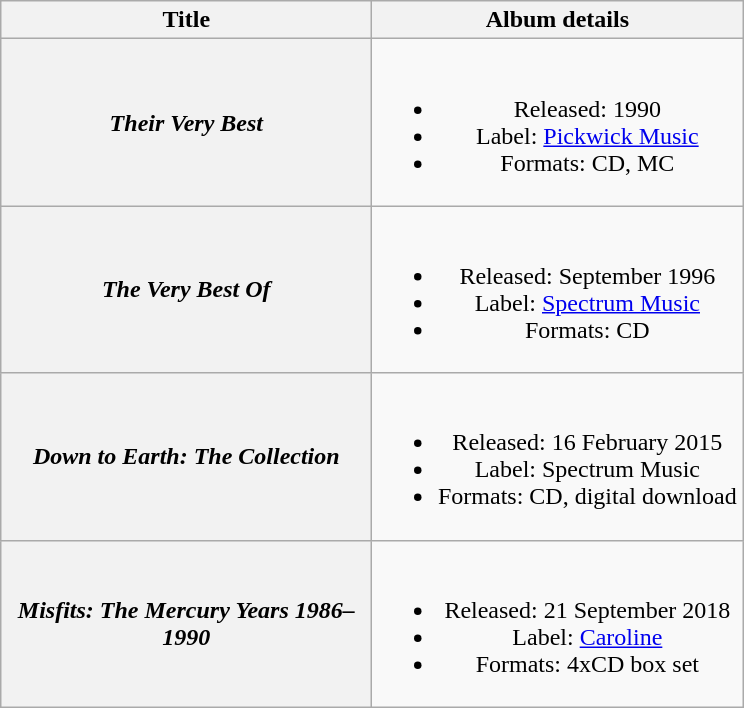<table class="wikitable plainrowheaders" style="text-align:center;">
<tr>
<th scope="col" style="width:15em;">Title</th>
<th scope="col" style="width:15em;">Album details</th>
</tr>
<tr>
<th scope="row"><em>Their Very Best</em></th>
<td><br><ul><li>Released: 1990</li><li>Label: <a href='#'>Pickwick Music</a></li><li>Formats: CD, MC</li></ul></td>
</tr>
<tr>
<th scope="row"><em>The Very Best Of</em></th>
<td><br><ul><li>Released: September 1996</li><li>Label: <a href='#'>Spectrum Music</a></li><li>Formats: CD</li></ul></td>
</tr>
<tr>
<th scope="row"><em>Down to Earth: The Collection</em></th>
<td><br><ul><li>Released: 16 February 2015</li><li>Label: Spectrum Music</li><li>Formats: CD, digital download</li></ul></td>
</tr>
<tr>
<th scope="row"><em>Misfits: The Mercury Years 1986–1990</em></th>
<td><br><ul><li>Released: 21 September 2018</li><li>Label: <a href='#'>Caroline</a></li><li>Formats: 4xCD box set</li></ul></td>
</tr>
</table>
